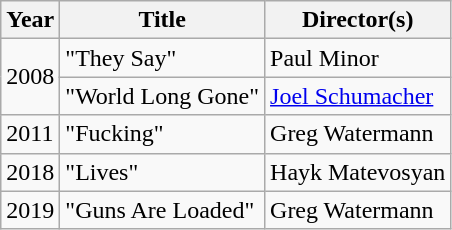<table class="wikitable">
<tr>
<th>Year</th>
<th>Title</th>
<th>Director(s)</th>
</tr>
<tr>
<td rowspan="2">2008</td>
<td>"They Say"</td>
<td>Paul Minor</td>
</tr>
<tr>
<td>"World Long Gone"</td>
<td><a href='#'>Joel Schumacher</a></td>
</tr>
<tr>
<td>2011</td>
<td>"Fucking"</td>
<td>Greg Watermann</td>
</tr>
<tr>
<td>2018</td>
<td>"Lives"</td>
<td>Hayk Matevosyan</td>
</tr>
<tr>
<td>2019</td>
<td>"Guns Are Loaded"</td>
<td>Greg Watermann</td>
</tr>
</table>
